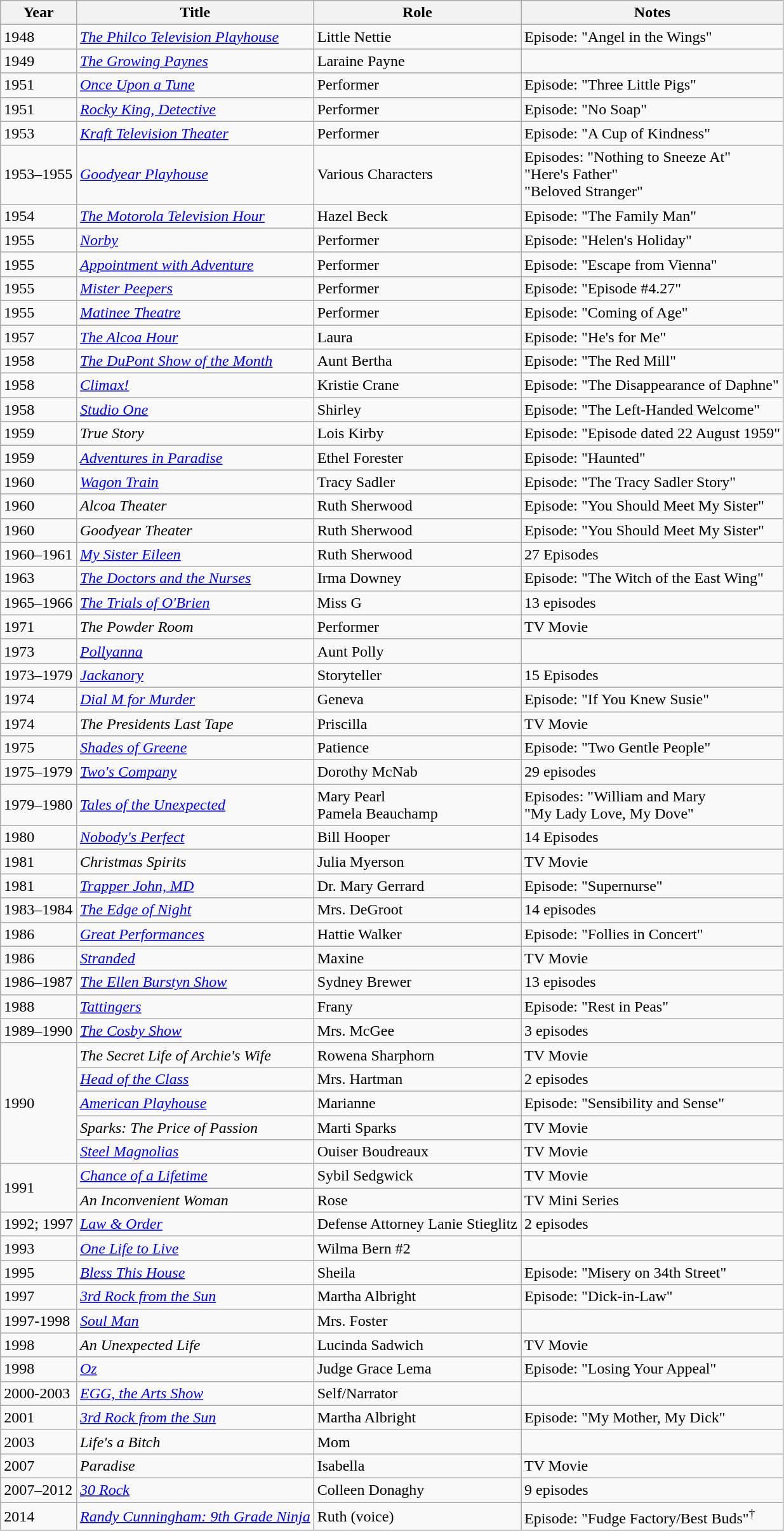<table class="wikitable sortable">
<tr>
<th>Year</th>
<th>Title</th>
<th>Role</th>
<th>Notes</th>
</tr>
<tr>
<td>1948</td>
<td><em><a href='#'>The Philco Television Playhouse</a></em></td>
<td>Little Nettie</td>
<td>Episode: "Angel in the Wings"</td>
</tr>
<tr>
<td>1949</td>
<td><em><a href='#'>The Growing Paynes</a></em></td>
<td>Laraine Payne</td>
<td></td>
</tr>
<tr>
<td>1951</td>
<td><em><a href='#'>Once Upon a Tune</a></em></td>
<td>Performer</td>
<td>Episode: "Three Little Pigs"</td>
</tr>
<tr>
<td>1951</td>
<td><em><a href='#'>Rocky King, Detective</a></em></td>
<td>Performer</td>
<td>Episode: "No Soap"</td>
</tr>
<tr>
<td>1953</td>
<td><em><a href='#'>Kraft Television Theater</a></em></td>
<td>Performer</td>
<td>Episode: "A Cup of Kindness"</td>
</tr>
<tr>
<td>1953–1955</td>
<td><em><a href='#'>Goodyear Playhouse</a></em></td>
<td>Various Characters</td>
<td>Episodes: "Nothing to Sneeze At"<br>"Here's Father"<br>"Beloved Stranger"</td>
</tr>
<tr>
<td>1954</td>
<td><em><a href='#'>The Motorola Television Hour</a></em></td>
<td>Hazel Beck</td>
<td>Episode: "The Family Man"</td>
</tr>
<tr>
<td>1955</td>
<td><em><a href='#'>Norby</a></em></td>
<td>Performer</td>
<td>Episode: "Helen's Holiday"</td>
</tr>
<tr>
<td>1955</td>
<td><em><a href='#'>Appointment with Adventure</a></em></td>
<td>Performer</td>
<td>Episode: "Escape from Vienna"</td>
</tr>
<tr>
<td>1955</td>
<td><em><a href='#'>Mister Peepers</a></em></td>
<td>Performer</td>
<td>Episode: "Episode #4.27"</td>
</tr>
<tr>
<td>1955</td>
<td><em><a href='#'>Matinee Theatre</a></em></td>
<td>Performer</td>
<td>Episode: "Coming of Age"</td>
</tr>
<tr>
<td>1957</td>
<td><em><a href='#'>The Alcoa Hour</a></em></td>
<td>Laura</td>
<td>Episode: "He's for Me"</td>
</tr>
<tr>
<td>1958</td>
<td><em><a href='#'>The DuPont Show of the Month</a></em></td>
<td>Aunt Bertha</td>
<td>Episode: "The Red Mill"</td>
</tr>
<tr>
<td>1958</td>
<td><em><a href='#'>Climax!</a></em></td>
<td>Kristie Crane</td>
<td>Episode: "The Disappearance of Daphne"</td>
</tr>
<tr>
<td>1958</td>
<td><em><a href='#'>Studio One</a></em></td>
<td>Shirley</td>
<td>Episode: "The Left-Handed Welcome"</td>
</tr>
<tr>
<td>1959</td>
<td><em>True Story</em></td>
<td>Lois Kirby</td>
<td>Episode: "Episode dated 22 August 1959"</td>
</tr>
<tr>
<td>1959</td>
<td><em><a href='#'>Adventures in Paradise</a></em></td>
<td>Ethel Forester</td>
<td>Episode: "Haunted"</td>
</tr>
<tr>
<td>1960</td>
<td><em><a href='#'>Wagon Train</a></em></td>
<td>Tracy Sadler</td>
<td>Episode: "The Tracy Sadler Story"</td>
</tr>
<tr>
<td>1960</td>
<td><em>Alcoa Theater</em></td>
<td>Ruth Sherwood</td>
<td>Episode: "You Should Meet My Sister"</td>
</tr>
<tr>
<td>1960</td>
<td><em>Goodyear Theater</em></td>
<td>Ruth Sherwood</td>
<td>Episode: "You Should Meet My Sister"</td>
</tr>
<tr>
<td>1960–1961</td>
<td><em><a href='#'>My Sister Eileen</a></em></td>
<td>Ruth Sherwood</td>
<td>27 Episodes</td>
</tr>
<tr>
<td>1963</td>
<td><em><a href='#'>The Doctors and the Nurses</a></em></td>
<td>Irma Downey</td>
<td>Episode: "The Witch of the East Wing"</td>
</tr>
<tr>
<td>1965–1966</td>
<td><em><a href='#'>The Trials of O'Brien</a></em></td>
<td>Miss G</td>
<td>13 episodes</td>
</tr>
<tr>
<td>1971</td>
<td><em>The Powder Room</em></td>
<td>Performer</td>
<td>TV Movie</td>
</tr>
<tr>
<td>1973</td>
<td><em><a href='#'>Pollyanna</a></em></td>
<td>Aunt Polly</td>
<td></td>
</tr>
<tr>
<td>1973–1979</td>
<td><em><a href='#'>Jackanory</a></em></td>
<td>Storyteller</td>
<td>15 Episodes</td>
</tr>
<tr>
<td>1974</td>
<td><em><a href='#'>Dial M for Murder</a></em></td>
<td>Geneva</td>
<td>Episode: "If You Knew Susie"</td>
</tr>
<tr>
<td>1974</td>
<td><em>The Presidents Last Tape</em></td>
<td>Priscilla</td>
<td>TV Movie</td>
</tr>
<tr>
<td>1975</td>
<td><em><a href='#'>Shades of Greene</a></em></td>
<td>Patience</td>
<td>Episode: "Two Gentle People"</td>
</tr>
<tr>
<td>1975–1979</td>
<td><a href='#'><em>Two's Company</em></a></td>
<td>Dorothy McNab</td>
<td>29 episodes</td>
</tr>
<tr>
<td>1979–1980</td>
<td><em><a href='#'>Tales of the Unexpected</a></em></td>
<td>Mary Pearl<br>Pamela Beauchamp</td>
<td>Episodes: "William and Mary<br> "My Lady Love, My Dove"</td>
</tr>
<tr>
<td>1980</td>
<td><em><a href='#'>Nobody's Perfect</a></em></td>
<td>Bill Hooper</td>
<td>14 Episodes</td>
</tr>
<tr>
<td>1981</td>
<td><em>Christmas Spirits</em></td>
<td>Julia Myerson</td>
<td>TV Movie</td>
</tr>
<tr>
<td>1981</td>
<td><em><a href='#'>Trapper John, MD</a></em></td>
<td>Dr. Mary Gerrard</td>
<td>Episode: "Supernurse"</td>
</tr>
<tr>
<td>1983–1984</td>
<td><em><a href='#'>The Edge of Night</a></em></td>
<td>Mrs. DeGroot</td>
<td>14 episodes</td>
</tr>
<tr>
<td>1986</td>
<td><em><a href='#'>Great Performances</a></em></td>
<td>Hattie Walker</td>
<td>Episode: "Follies in Concert"</td>
</tr>
<tr>
<td>1986</td>
<td><em><a href='#'>Stranded</a></em></td>
<td>Maxine</td>
<td>TV Movie</td>
</tr>
<tr>
<td>1986–1987</td>
<td><em><a href='#'>The Ellen Burstyn Show</a></em></td>
<td>Sydney Brewer</td>
<td>13 episodes</td>
</tr>
<tr>
<td>1988</td>
<td><em><a href='#'>Tattingers</a></em></td>
<td>Frany</td>
<td>Episode: "Rest in Peas"</td>
</tr>
<tr>
<td>1989–1990</td>
<td><em><a href='#'>The Cosby Show</a></em></td>
<td>Mrs. McGee</td>
<td>3 episodes</td>
</tr>
<tr>
<td rowspan=5>1990</td>
<td><em>The Secret Life of Archie's Wife</em></td>
<td>Rowena Sharphorn</td>
<td>TV Movie</td>
</tr>
<tr>
<td><em><a href='#'>Head of the Class</a></em></td>
<td>Mrs. Hartman</td>
<td>2 episodes</td>
</tr>
<tr>
<td><em><a href='#'>American Playhouse</a></em></td>
<td>Marianne</td>
<td>Episode: "Sensibility and Sense"</td>
</tr>
<tr>
<td><em>Sparks: The Price of Passion</em></td>
<td>Marti Sparks</td>
<td>TV Movie</td>
</tr>
<tr>
<td><em><a href='#'>Steel Magnolias</a></em></td>
<td>Ouiser Boudreaux</td>
<td>TV Movie</td>
</tr>
<tr>
<td rowspan=2>1991</td>
<td><em><a href='#'>Chance of a Lifetime</a></em></td>
<td>Sybil Sedgwick</td>
<td>TV Movie</td>
</tr>
<tr>
<td><em>An Inconvenient Woman</em></td>
<td>Rose</td>
<td>TV Mini Series</td>
</tr>
<tr>
<td>1992; 1997</td>
<td><em><a href='#'>Law & Order</a></em></td>
<td>Defense Attorney Lanie Stieglitz</td>
<td>2 episodes</td>
</tr>
<tr>
<td>1993</td>
<td><em><a href='#'>One Life to Live</a></em></td>
<td>Wilma Bern #2</td>
<td></td>
</tr>
<tr>
<td>1995</td>
<td><a href='#'><em>Bless This House</em></a></td>
<td>Sheila</td>
<td>Episode: "Misery on 34th Street"</td>
</tr>
<tr>
<td>1997</td>
<td><em><a href='#'>3rd Rock from the Sun</a></em></td>
<td>Martha Albright</td>
<td>Episode: "Dick-in-Law"</td>
</tr>
<tr>
<td>1997-1998</td>
<td><a href='#'><em>Soul Man</em></a></td>
<td>Mrs. Foster</td>
<td></td>
</tr>
<tr>
<td>1998</td>
<td><em>An Unexpected Life</em></td>
<td>Lucinda Sadwich</td>
<td>TV Movie</td>
</tr>
<tr>
<td>1998</td>
<td><a href='#'><em>Oz</em></a></td>
<td>Judge Grace Lema</td>
<td>Episode: "Losing Your Appeal"</td>
</tr>
<tr>
<td>2000-2003</td>
<td><em><a href='#'>EGG, the Arts Show</a></em></td>
<td>Self/Narrator</td>
<td></td>
</tr>
<tr>
<td>2001</td>
<td><em><a href='#'>3rd Rock from the Sun</a></em></td>
<td>Martha Albright</td>
<td>Episode: "My Mother, My Dick"</td>
</tr>
<tr>
<td>2003</td>
<td><em>Life's a Bitch</em></td>
<td>Mom</td>
<td></td>
</tr>
<tr>
<td>2007</td>
<td><em>Paradise</em></td>
<td>Isabella</td>
<td>TV Movie</td>
</tr>
<tr>
<td>2007–2012</td>
<td><em><a href='#'>30 Rock</a></em></td>
<td>Colleen Donaghy</td>
<td>9 episodes</td>
</tr>
<tr>
<td>2014</td>
<td><em><a href='#'>Randy Cunningham: 9th Grade Ninja</a></em></td>
<td>Ruth (voice)</td>
<td>Episode: "Fudge Factory/Best Buds"<sup>†</sup></td>
</tr>
</table>
